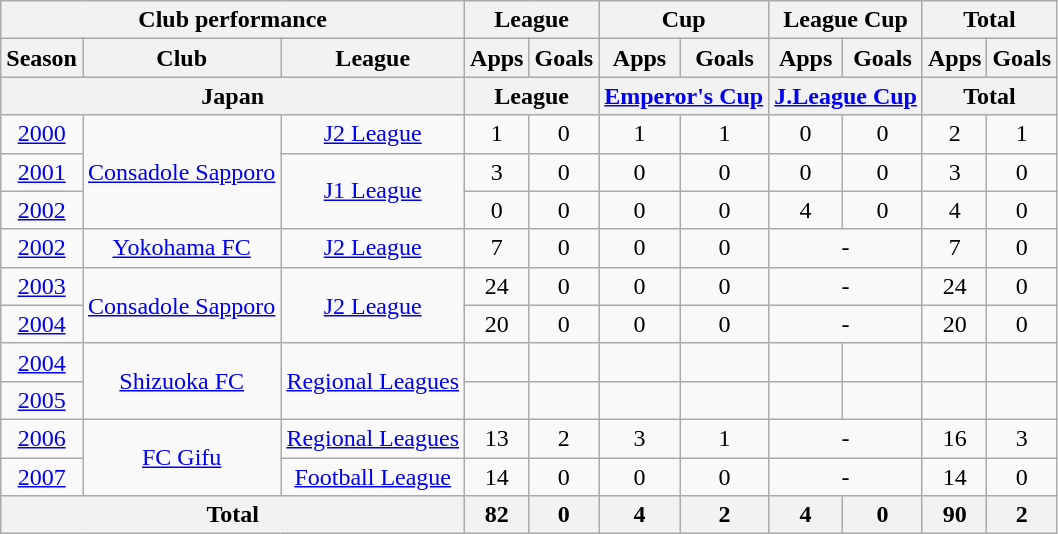<table class="wikitable" style="text-align:center;">
<tr>
<th colspan=3>Club performance</th>
<th colspan=2>League</th>
<th colspan=2>Cup</th>
<th colspan=2>League Cup</th>
<th colspan=2>Total</th>
</tr>
<tr>
<th>Season</th>
<th>Club</th>
<th>League</th>
<th>Apps</th>
<th>Goals</th>
<th>Apps</th>
<th>Goals</th>
<th>Apps</th>
<th>Goals</th>
<th>Apps</th>
<th>Goals</th>
</tr>
<tr>
<th colspan=3>Japan</th>
<th colspan=2>League</th>
<th colspan=2><a href='#'>Emperor's Cup</a></th>
<th colspan=2><a href='#'>J.League Cup</a></th>
<th colspan=2>Total</th>
</tr>
<tr>
<td><a href='#'>2000</a></td>
<td rowspan="3"><a href='#'>Consadole Sapporo</a></td>
<td><a href='#'>J2 League</a></td>
<td>1</td>
<td>0</td>
<td>1</td>
<td>1</td>
<td>0</td>
<td>0</td>
<td>2</td>
<td>1</td>
</tr>
<tr>
<td><a href='#'>2001</a></td>
<td rowspan="2"><a href='#'>J1 League</a></td>
<td>3</td>
<td>0</td>
<td>0</td>
<td>0</td>
<td>0</td>
<td>0</td>
<td>3</td>
<td>0</td>
</tr>
<tr>
<td><a href='#'>2002</a></td>
<td>0</td>
<td>0</td>
<td>0</td>
<td>0</td>
<td>4</td>
<td>0</td>
<td>4</td>
<td>0</td>
</tr>
<tr>
<td><a href='#'>2002</a></td>
<td><a href='#'>Yokohama FC</a></td>
<td><a href='#'>J2 League</a></td>
<td>7</td>
<td>0</td>
<td>0</td>
<td>0</td>
<td colspan="2">-</td>
<td>7</td>
<td>0</td>
</tr>
<tr>
<td><a href='#'>2003</a></td>
<td rowspan="2"><a href='#'>Consadole Sapporo</a></td>
<td rowspan="2"><a href='#'>J2 League</a></td>
<td>24</td>
<td>0</td>
<td>0</td>
<td>0</td>
<td colspan="2">-</td>
<td>24</td>
<td>0</td>
</tr>
<tr>
<td><a href='#'>2004</a></td>
<td>20</td>
<td>0</td>
<td>0</td>
<td>0</td>
<td colspan="2">-</td>
<td>20</td>
<td>0</td>
</tr>
<tr>
<td><a href='#'>2004</a></td>
<td rowspan="2"><a href='#'>Shizuoka FC</a></td>
<td rowspan="2"><a href='#'>Regional Leagues</a></td>
<td></td>
<td></td>
<td></td>
<td></td>
<td></td>
<td></td>
<td></td>
<td></td>
</tr>
<tr>
<td><a href='#'>2005</a></td>
<td></td>
<td></td>
<td></td>
<td></td>
<td></td>
<td></td>
<td></td>
<td></td>
</tr>
<tr>
<td><a href='#'>2006</a></td>
<td rowspan="2"><a href='#'>FC Gifu</a></td>
<td><a href='#'>Regional Leagues</a></td>
<td>13</td>
<td>2</td>
<td>3</td>
<td>1</td>
<td colspan="2">-</td>
<td>16</td>
<td>3</td>
</tr>
<tr>
<td><a href='#'>2007</a></td>
<td><a href='#'>Football League</a></td>
<td>14</td>
<td>0</td>
<td>0</td>
<td>0</td>
<td colspan="2">-</td>
<td>14</td>
<td>0</td>
</tr>
<tr>
<th colspan=3>Total</th>
<th>82</th>
<th>0</th>
<th>4</th>
<th>2</th>
<th>4</th>
<th>0</th>
<th>90</th>
<th>2</th>
</tr>
</table>
